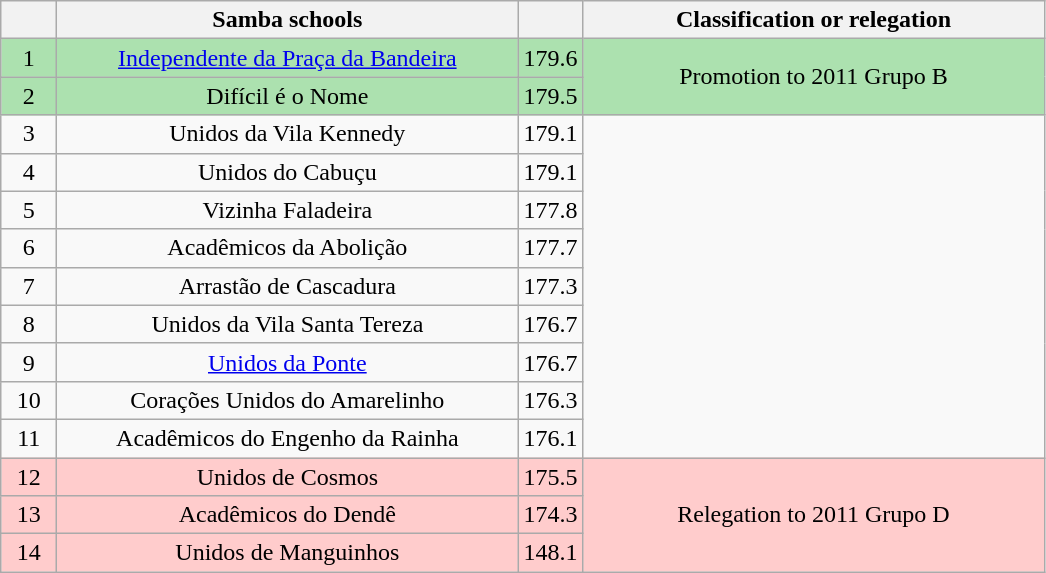<table class="wikitable">
<tr>
<th width="30"></th>
<th width="300">Samba schools</th>
<th width="20"></th>
<th width="300">Classification or relegation</th>
</tr>
<tr align="center">
<td bgcolor=ACE1AF>1</td>
<td bgcolor=ACE1AF><a href='#'>Independente da Praça da Bandeira</a></td>
<td bgcolor="ACE1AF">179.6</td>
<td rowspan="2" bgcolor=ACE1AF><span>Promotion to 2011 Grupo B</span></td>
</tr>
<tr align="center">
<td bgcolor=ACE1AF>2</td>
<td bgcolor=ACE1AF>Difícil é o Nome</td>
<td bgcolor="ACE1AF">179.5</td>
</tr>
<tr align="center">
<td>3</td>
<td>Unidos da Vila Kennedy</td>
<td>179.1</td>
<td rowspan="9"></td>
</tr>
<tr align="center">
<td>4</td>
<td>Unidos do Cabuçu</td>
<td>179.1</td>
</tr>
<tr align="center">
<td>5</td>
<td>Vizinha Faladeira</td>
<td>177.8</td>
</tr>
<tr align="center">
<td>6</td>
<td>Acadêmicos da Abolição</td>
<td>177.7</td>
</tr>
<tr align="center">
<td>7</td>
<td>Arrastão de Cascadura</td>
<td>177.3</td>
</tr>
<tr align="center">
<td>8</td>
<td>Unidos da Vila Santa Tereza</td>
<td>176.7</td>
</tr>
<tr align="center">
<td>9</td>
<td><a href='#'>Unidos da Ponte</a></td>
<td>176.7</td>
</tr>
<tr align="center">
<td>10</td>
<td>Corações Unidos do Amarelinho</td>
<td>176.3</td>
</tr>
<tr align="center">
<td>11</td>
<td>Acadêmicos do Engenho da Rainha</td>
<td>176.1</td>
</tr>
<tr align="center">
<td bgcolor=FFCCCC>12</td>
<td bgcolor=FFCCCC>Unidos de Cosmos</td>
<td bgcolor="FFCCCC">175.5</td>
<td rowspan="3" bgcolor=FFCCCC><span>Relegation to 2011 Grupo D</span></td>
</tr>
<tr align="center">
<td bgcolor=FFCCCC>13</td>
<td bgcolor=FFCCCC>Acadêmicos do Dendê</td>
<td bgcolor="FFCCCC">174.3</td>
</tr>
<tr align="center">
<td bgcolor=FFCCCC>14</td>
<td bgcolor=FFCCCC>Unidos de Manguinhos</td>
<td bgcolor="FFCCCC">148.1</td>
</tr>
</table>
